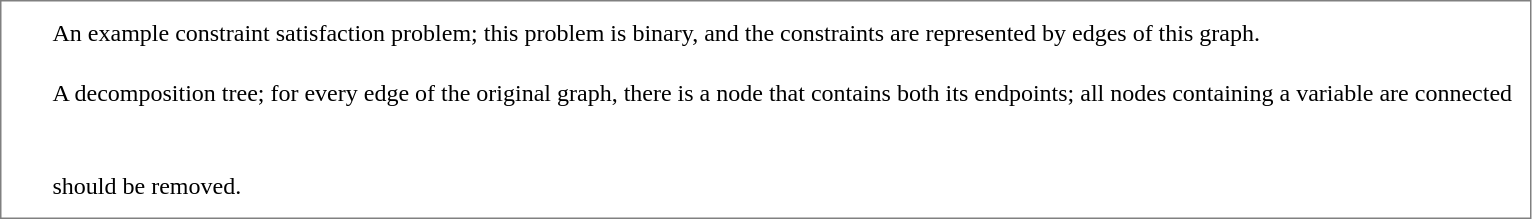<table cellpadding=10 style="border: gray thin solid;">
<tr>
<td></td>
<td>An example constraint satisfaction problem; this problem is binary, and the constraints are represented by edges of this graph.</td>
</tr>
<tr>
<td></td>
<td>A decomposition tree; for every edge of the original graph, there is a node that contains both its endpoints; all nodes containing a variable are connected</td>
</tr>
<tr>
<td></td>
<td> </td>
</tr>
<tr>
<td></td>
<td> should be removed.</td>
</tr>
</table>
